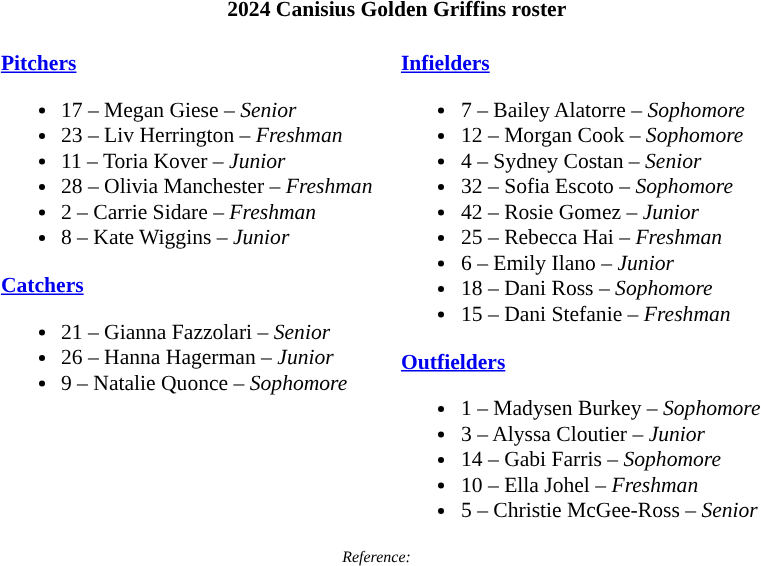<table class="toccolours" style="border-collapse:collapse; font-size:90%;">
<tr>
<th colspan=9>2024 Canisius Golden Griffins roster</th>
</tr>
<tr>
<td width="03"> </td>
<td valign="top"><br><strong><a href='#'>Pitchers</a></strong><ul><li>17 – Megan Giese – <em>Senior</em></li><li>23 – Liv Herrington – <em>Freshman</em></li><li>11 – Toria Kover – <em>Junior</em></li><li>28 – Olivia Manchester – <em>Freshman</em></li><li>2 – Carrie Sidare – <em>Freshman</em></li><li>8 – Kate Wiggins – <em>Junior</em></li></ul><strong><a href='#'>Catchers</a></strong><ul><li>21 – Gianna Fazzolari – <em>Senior</em></li><li>26 – Hanna Hagerman – <em>Junior</em></li><li>9 – Natalie Quonce – <em>Sophomore</em></li></ul></td>
<td width="15"> </td>
<td valign="top"><br><strong><a href='#'>Infielders</a></strong><ul><li>7 – Bailey Alatorre – <em>Sophomore</em></li><li>12 – Morgan Cook – <em>Sophomore</em></li><li>4 – Sydney Costan – <em>Senior</em></li><li>32 – Sofia Escoto – <em>Sophomore</em></li><li>42 – Rosie Gomez – <em>Junior</em></li><li>25 – Rebecca Hai – <em>Freshman</em></li><li>6 – Emily Ilano – <em>Junior</em></li><li>18 – Dani Ross – <em>Sophomore</em></li><li>15 – Dani Stefanie – <em>Freshman</em></li></ul><strong><a href='#'>Outfielders</a></strong><ul><li>1 – Madysen Burkey – <em>Sophomore</em></li><li>3 – Alyssa Cloutier – <em>Junior</em></li><li>14 – Gabi Farris – <em>Sophomore</em></li><li>10 – Ella Johel – <em>Freshman</em></li><li>5 – Christie McGee-Ross – <em>Senior</em></li></ul></td>
<td width="25"> </td>
</tr>
<tr>
<td colspan="4"  style="font-size:8pt; text-align:center;"><em>Reference:</em></td>
</tr>
</table>
